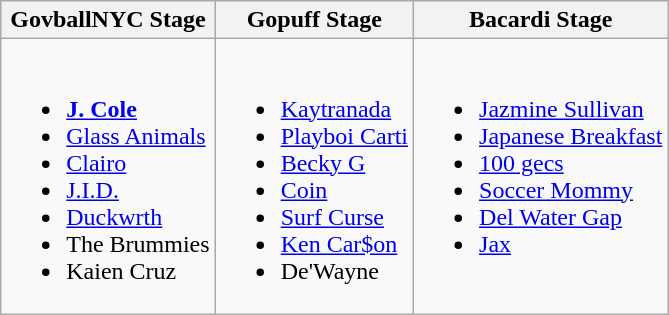<table class="wikitable">
<tr>
<th>GovballNYC Stage</th>
<th>Gopuff Stage</th>
<th>Bacardi Stage</th>
</tr>
<tr valign="top">
<td><br><ul><li><strong><a href='#'>J. Cole</a></strong></li><li><a href='#'>Glass Animals</a></li><li><a href='#'>Clairo</a></li><li><a href='#'>J.I.D.</a></li><li><a href='#'>Duckwrth</a></li><li>The Brummies</li><li>Kaien Cruz</li></ul></td>
<td><br><ul><li><a href='#'>Kaytranada</a></li><li><a href='#'>Playboi Carti</a></li><li><a href='#'>Becky G</a></li><li><a href='#'>Coin</a></li><li><a href='#'>Surf Curse</a></li><li><a href='#'>Ken Car$on</a></li><li>De'Wayne</li></ul></td>
<td><br><ul><li><a href='#'>Jazmine Sullivan</a></li><li><a href='#'>Japanese Breakfast</a></li><li><a href='#'>100 gecs</a></li><li><a href='#'>Soccer Mommy</a></li><li><a href='#'>Del Water Gap</a></li><li><a href='#'>Jax</a></li></ul></td>
</tr>
</table>
